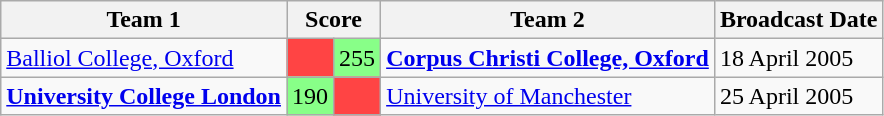<table class="wikitable" border="1">
<tr>
<th>Team 1</th>
<th colspan=2>Score</th>
<th>Team 2</th>
<th>Broadcast Date</th>
</tr>
<tr>
<td><a href='#'>Balliol College, Oxford</a></td>
<td style="background:#ff4444"></td>
<td style="background:#88ff88">255</td>
<td><strong><a href='#'>Corpus Christi College, Oxford</a></strong></td>
<td>18 April 2005</td>
</tr>
<tr>
<td><strong><a href='#'>University College London</a></strong></td>
<td style="background:#88ff88">190</td>
<td style="background:#ff4444"></td>
<td><a href='#'>University of Manchester</a></td>
<td>25 April 2005</td>
</tr>
</table>
